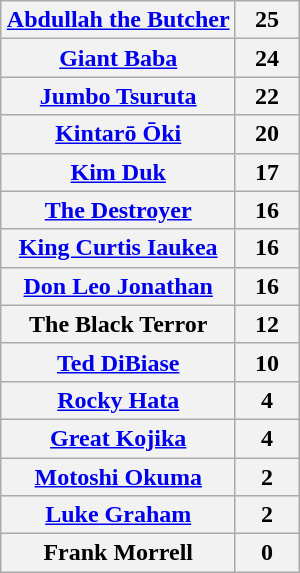<table class="wikitable" style="margin: 1em auto 1em auto;text-align:center">
<tr>
<th><a href='#'>Abdullah the Butcher</a></th>
<th style="width:35px">25</th>
</tr>
<tr>
<th><a href='#'>Giant Baba</a></th>
<th>24</th>
</tr>
<tr>
<th><a href='#'>Jumbo Tsuruta</a></th>
<th>22</th>
</tr>
<tr>
<th><a href='#'>Kintarō Ōki</a></th>
<th>20</th>
</tr>
<tr>
<th><a href='#'>Kim Duk</a></th>
<th>17</th>
</tr>
<tr>
<th><a href='#'>The Destroyer</a></th>
<th>16</th>
</tr>
<tr>
<th><a href='#'>King Curtis Iaukea</a></th>
<th>16</th>
</tr>
<tr>
<th><a href='#'>Don Leo Jonathan</a></th>
<th>16</th>
</tr>
<tr>
<th>The Black Terror</th>
<th>12</th>
</tr>
<tr>
<th><a href='#'>Ted DiBiase</a></th>
<th>10</th>
</tr>
<tr>
<th><a href='#'>Rocky Hata</a></th>
<th>4</th>
</tr>
<tr>
<th><a href='#'>Great Kojika</a></th>
<th>4</th>
</tr>
<tr>
<th><a href='#'>Motoshi Okuma</a></th>
<th>2</th>
</tr>
<tr>
<th><a href='#'>Luke Graham</a></th>
<th>2</th>
</tr>
<tr>
<th>Frank Morrell</th>
<th>0</th>
</tr>
</table>
